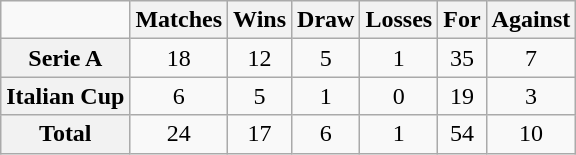<table class="wikitable" style="text-align: center;">
<tr>
<td></td>
<th>Matches</th>
<th>Wins</th>
<th>Draw</th>
<th>Losses</th>
<th>For</th>
<th>Against</th>
</tr>
<tr>
<th>Serie A</th>
<td>18</td>
<td>12</td>
<td>5</td>
<td>1</td>
<td>35</td>
<td>7</td>
</tr>
<tr>
<th>Italian Cup</th>
<td>6</td>
<td>5</td>
<td>1</td>
<td>0</td>
<td>19</td>
<td>3</td>
</tr>
<tr>
<th>Total</th>
<td>24</td>
<td>17</td>
<td>6</td>
<td>1</td>
<td>54</td>
<td>10</td>
</tr>
</table>
